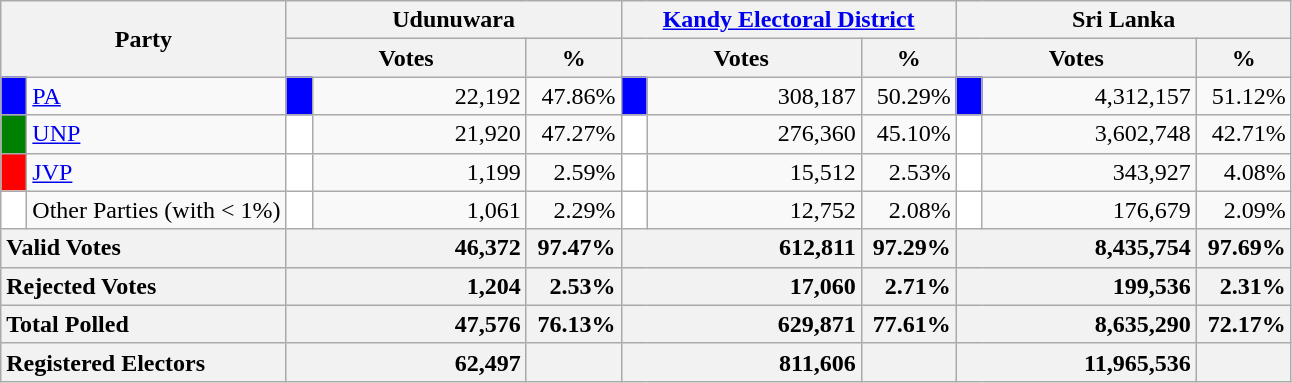<table class="wikitable">
<tr>
<th colspan="2" width="144px"rowspan="2">Party</th>
<th colspan="3" width="216px">Udunuwara</th>
<th colspan="3" width="216px"><a href='#'>Kandy Electoral District</a></th>
<th colspan="3" width="216px">Sri Lanka</th>
</tr>
<tr>
<th colspan="2" width="144px">Votes</th>
<th>%</th>
<th colspan="2" width="144px">Votes</th>
<th>%</th>
<th colspan="2" width="144px">Votes</th>
<th>%</th>
</tr>
<tr>
<td style="background-color:blue;" width="10px"></td>
<td style="text-align:left;"><a href='#'>PA</a></td>
<td style="background-color:blue;" width="10px"></td>
<td style="text-align:right;">22,192</td>
<td style="text-align:right;">47.86%</td>
<td style="background-color:blue;" width="10px"></td>
<td style="text-align:right;">308,187</td>
<td style="text-align:right;">50.29%</td>
<td style="background-color:blue;" width="10px"></td>
<td style="text-align:right;">4,312,157</td>
<td style="text-align:right;">51.12%</td>
</tr>
<tr>
<td style="background-color:green;" width="10px"></td>
<td style="text-align:left;"><a href='#'>UNP</a></td>
<td style="background-color:white;" width="10px"></td>
<td style="text-align:right;">21,920</td>
<td style="text-align:right;">47.27%</td>
<td style="background-color:white;" width="10px"></td>
<td style="text-align:right;">276,360</td>
<td style="text-align:right;">45.10%</td>
<td style="background-color:white;" width="10px"></td>
<td style="text-align:right;">3,602,748</td>
<td style="text-align:right;">42.71%</td>
</tr>
<tr>
<td style="background-color:red;" width="10px"></td>
<td style="text-align:left;"><a href='#'>JVP</a></td>
<td style="background-color:white;" width="10px"></td>
<td style="text-align:right;">1,199</td>
<td style="text-align:right;">2.59%</td>
<td style="background-color:white;" width="10px"></td>
<td style="text-align:right;">15,512</td>
<td style="text-align:right;">2.53%</td>
<td style="background-color:white;" width="10px"></td>
<td style="text-align:right;">343,927</td>
<td style="text-align:right;">4.08%</td>
</tr>
<tr>
<td style="background-color:white;" width="10px"></td>
<td style="text-align:left;">Other Parties (with < 1%)</td>
<td style="background-color:white;" width="10px"></td>
<td style="text-align:right;">1,061</td>
<td style="text-align:right;">2.29%</td>
<td style="background-color:white;" width="10px"></td>
<td style="text-align:right;">12,752</td>
<td style="text-align:right;">2.08%</td>
<td style="background-color:white;" width="10px"></td>
<td style="text-align:right;">176,679</td>
<td style="text-align:right;">2.09%</td>
</tr>
<tr>
<th colspan="2" width="144px"style="text-align:left;">Valid Votes</th>
<th style="text-align:right;"colspan="2" width="144px">46,372</th>
<th style="text-align:right;">97.47%</th>
<th style="text-align:right;"colspan="2" width="144px">612,811</th>
<th style="text-align:right;">97.29%</th>
<th style="text-align:right;"colspan="2" width="144px">8,435,754</th>
<th style="text-align:right;">97.69%</th>
</tr>
<tr>
<th colspan="2" width="144px"style="text-align:left;">Rejected Votes</th>
<th style="text-align:right;"colspan="2" width="144px">1,204</th>
<th style="text-align:right;">2.53%</th>
<th style="text-align:right;"colspan="2" width="144px">17,060</th>
<th style="text-align:right;">2.71%</th>
<th style="text-align:right;"colspan="2" width="144px">199,536</th>
<th style="text-align:right;">2.31%</th>
</tr>
<tr>
<th colspan="2" width="144px"style="text-align:left;">Total Polled</th>
<th style="text-align:right;"colspan="2" width="144px">47,576</th>
<th style="text-align:right;">76.13%</th>
<th style="text-align:right;"colspan="2" width="144px">629,871</th>
<th style="text-align:right;">77.61%</th>
<th style="text-align:right;"colspan="2" width="144px">8,635,290</th>
<th style="text-align:right;">72.17%</th>
</tr>
<tr>
<th colspan="2" width="144px"style="text-align:left;">Registered Electors</th>
<th style="text-align:right;"colspan="2" width="144px">62,497</th>
<th></th>
<th style="text-align:right;"colspan="2" width="144px">811,606</th>
<th></th>
<th style="text-align:right;"colspan="2" width="144px">11,965,536</th>
<th></th>
</tr>
</table>
